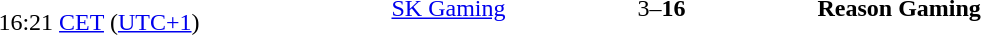<table>
<tr>
<td style="text-align:right" width="150px"><br>16:21 <a href='#'>CET</a> (<a href='#'>UTC+1</a>)</td>
<td style="text-align:right" width="200px"><a href='#'>SK Gaming</a></td>
<td style="text-align:center" width="200px">3–<strong>16</strong><br></td>
<td style="text-align:left"><strong>Reason Gaming</strong></td>
</tr>
</table>
